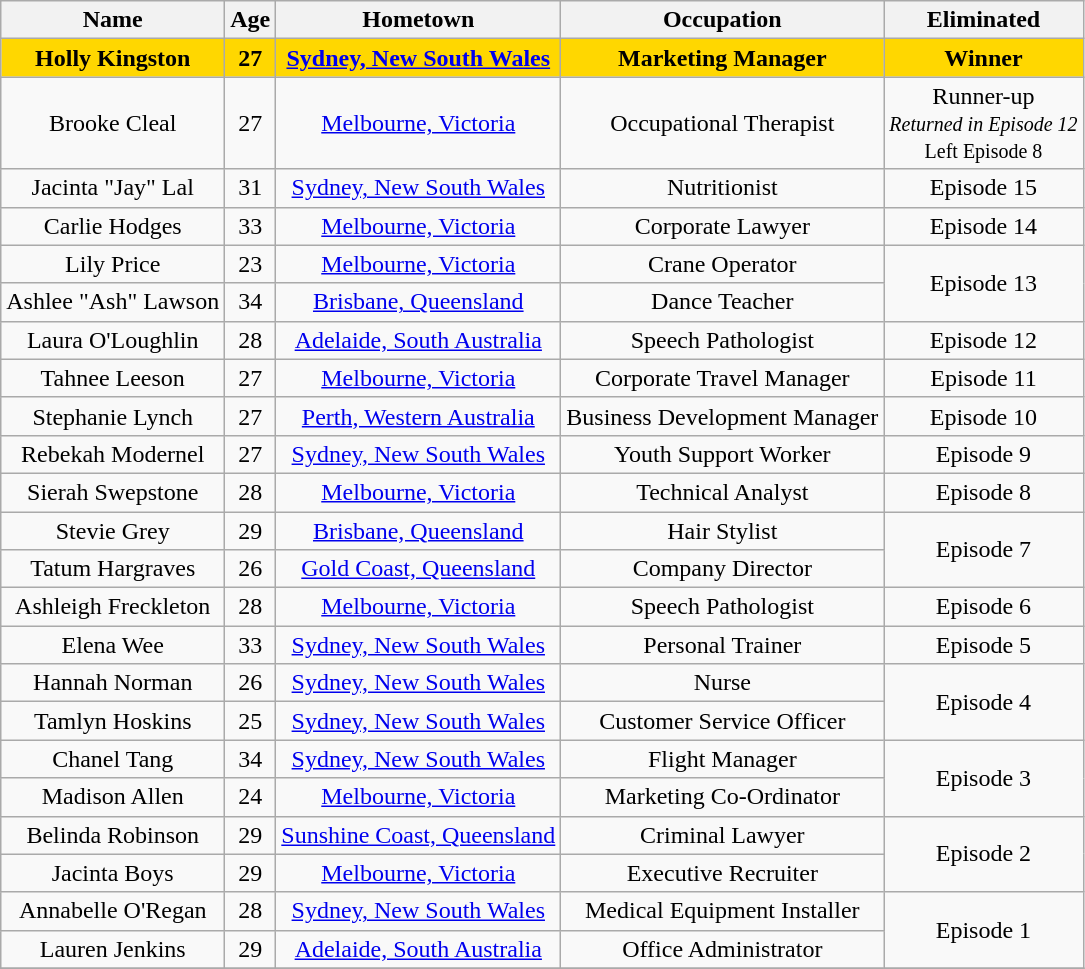<table class="wikitable" style="text-align:center">
<tr>
<th>Name</th>
<th>Age</th>
<th>Hometown</th>
<th>Occupation</th>
<th>Eliminated</th>
</tr>
<tr bgcolor="gold">
<td><strong>Holly Kingston</strong></td>
<td><strong>27</strong></td>
<td><strong><a href='#'>Sydney, New South Wales</a></strong></td>
<td><strong>Marketing Manager</strong></td>
<td><strong>Winner</strong></td>
</tr>
<tr>
<td>Brooke Cleal</td>
<td>27</td>
<td><a href='#'>Melbourne, Victoria</a></td>
<td>Occupational Therapist</td>
<td>Runner-up<br><small><em>Returned in Episode 12</em><br>Left Episode 8</small></td>
</tr>
<tr>
<td>Jacinta "Jay" Lal</td>
<td>31</td>
<td><a href='#'>Sydney, New South Wales</a></td>
<td>Nutritionist</td>
<td>Episode 15</td>
</tr>
<tr>
<td>Carlie Hodges</td>
<td>33</td>
<td><a href='#'>Melbourne, Victoria</a></td>
<td>Corporate Lawyer</td>
<td>Episode 14</td>
</tr>
<tr>
<td>Lily Price</td>
<td>23</td>
<td><a href='#'>Melbourne, Victoria</a></td>
<td>Crane Operator</td>
<td rowspan="2">Episode 13</td>
</tr>
<tr>
<td>Ashlee "Ash" Lawson</td>
<td>34</td>
<td><a href='#'>Brisbane, Queensland</a></td>
<td>Dance Teacher</td>
</tr>
<tr>
<td>Laura O'Loughlin</td>
<td>28</td>
<td><a href='#'>Adelaide, South Australia</a></td>
<td>Speech Pathologist</td>
<td>Episode 12</td>
</tr>
<tr>
<td>Tahnee Leeson</td>
<td>27</td>
<td><a href='#'>Melbourne, Victoria</a></td>
<td>Corporate Travel Manager</td>
<td>Episode 11</td>
</tr>
<tr>
<td>Stephanie Lynch</td>
<td>27</td>
<td><a href='#'>Perth, Western Australia</a></td>
<td>Business Development Manager</td>
<td>Episode 10</td>
</tr>
<tr>
<td>Rebekah Modernel</td>
<td>27</td>
<td><a href='#'>Sydney, New South Wales</a></td>
<td>Youth Support Worker</td>
<td>Episode 9</td>
</tr>
<tr>
<td>Sierah Swepstone</td>
<td>28</td>
<td><a href='#'>Melbourne, Victoria</a></td>
<td>Technical Analyst</td>
<td>Episode 8</td>
</tr>
<tr>
<td>Stevie Grey</td>
<td>29</td>
<td><a href='#'>Brisbane, Queensland</a></td>
<td>Hair Stylist</td>
<td rowspan="2">Episode 7</td>
</tr>
<tr>
<td>Tatum Hargraves</td>
<td>26</td>
<td><a href='#'>Gold Coast, Queensland</a></td>
<td>Company Director</td>
</tr>
<tr>
<td>Ashleigh Freckleton</td>
<td>28</td>
<td><a href='#'>Melbourne, Victoria</a></td>
<td>Speech Pathologist</td>
<td>Episode 6</td>
</tr>
<tr>
<td>Elena Wee</td>
<td>33</td>
<td><a href='#'>Sydney, New South Wales</a></td>
<td>Personal Trainer</td>
<td>Episode 5</td>
</tr>
<tr>
<td>Hannah Norman</td>
<td>26</td>
<td><a href='#'>Sydney, New South Wales</a></td>
<td>Nurse</td>
<td rowspan="2">Episode 4</td>
</tr>
<tr>
<td>Tamlyn Hoskins</td>
<td>25</td>
<td><a href='#'>Sydney, New South Wales</a></td>
<td>Customer Service Officer</td>
</tr>
<tr>
<td>Chanel Tang</td>
<td>34</td>
<td><a href='#'>Sydney, New South Wales</a></td>
<td>Flight Manager</td>
<td rowspan="2">Episode 3</td>
</tr>
<tr>
<td>Madison Allen</td>
<td>24</td>
<td><a href='#'>Melbourne, Victoria</a></td>
<td>Marketing Co-Ordinator</td>
</tr>
<tr>
<td>Belinda Robinson</td>
<td>29</td>
<td><a href='#'>Sunshine Coast, Queensland</a></td>
<td>Criminal Lawyer</td>
<td rowspan="2">Episode 2</td>
</tr>
<tr>
<td>Jacinta Boys</td>
<td>29</td>
<td><a href='#'>Melbourne, Victoria</a></td>
<td>Executive Recruiter</td>
</tr>
<tr>
<td>Annabelle O'Regan</td>
<td>28</td>
<td><a href='#'>Sydney, New South Wales</a></td>
<td>Medical Equipment Installer</td>
<td rowspan="2">Episode 1</td>
</tr>
<tr>
<td>Lauren Jenkins</td>
<td>29</td>
<td><a href='#'>Adelaide, South Australia</a></td>
<td>Office Administrator</td>
</tr>
<tr>
</tr>
</table>
